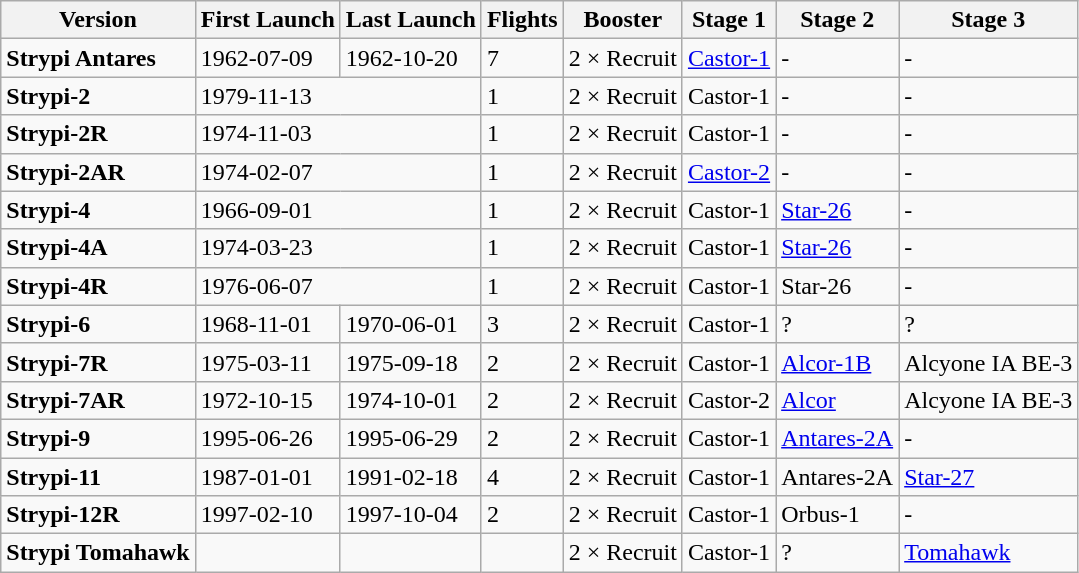<table class="wikitable sortable">
<tr>
<th>Version</th>
<th>First Launch</th>
<th>Last Launch</th>
<th>Flights</th>
<th>Booster</th>
<th>Stage 1</th>
<th>Stage 2</th>
<th>Stage 3</th>
</tr>
<tr>
<td><strong>Strypi Antares</strong></td>
<td>1962-07-09</td>
<td>1962-10-20</td>
<td>7</td>
<td>2 × Recruit</td>
<td><a href='#'>Castor-1</a></td>
<td>-</td>
<td>-</td>
</tr>
<tr>
<td><strong>Strypi-2</strong></td>
<td colspan="2">1979-11-13</td>
<td>1</td>
<td>2 × Recruit</td>
<td>Castor-1</td>
<td>-</td>
<td>-</td>
</tr>
<tr>
<td><strong>Strypi-2R</strong></td>
<td colspan="2">1974-11-03</td>
<td>1</td>
<td>2 × Recruit</td>
<td>Castor-1</td>
<td>-</td>
<td>-</td>
</tr>
<tr>
<td><strong>Strypi-2AR</strong></td>
<td colspan="2">1974-02-07</td>
<td>1</td>
<td>2 × Recruit</td>
<td><a href='#'>Castor-2</a></td>
<td>-</td>
<td>-</td>
</tr>
<tr>
<td><strong>Strypi-4</strong></td>
<td colspan="2">1966-09-01</td>
<td>1</td>
<td>2 × Recruit</td>
<td>Castor-1</td>
<td><a href='#'>Star-26</a></td>
<td>-</td>
</tr>
<tr>
<td><strong>Strypi-4A</strong></td>
<td colspan="2">1974-03-23</td>
<td>1</td>
<td>2 × Recruit</td>
<td>Castor-1</td>
<td><a href='#'>Star-26</a></td>
<td>-</td>
</tr>
<tr>
<td><strong>Strypi-4R</strong></td>
<td colspan="2">1976-06-07</td>
<td>1</td>
<td>2 × Recruit</td>
<td>Castor-1</td>
<td>Star-26</td>
<td>-</td>
</tr>
<tr>
<td><strong>Strypi-6</strong></td>
<td>1968-11-01</td>
<td>1970-06-01</td>
<td>3</td>
<td>2 × Recruit</td>
<td>Castor-1</td>
<td>?</td>
<td>?</td>
</tr>
<tr>
<td><strong>Strypi-7R</strong></td>
<td>1975-03-11</td>
<td>1975-09-18</td>
<td>2</td>
<td>2 × Recruit</td>
<td>Castor-1</td>
<td><a href='#'>Alcor-1B</a></td>
<td>Alcyone IA BE-3</td>
</tr>
<tr>
<td><strong>Strypi-7AR</strong></td>
<td>1972-10-15</td>
<td>1974-10-01</td>
<td>2</td>
<td>2 × Recruit</td>
<td>Castor-2</td>
<td><a href='#'>Alcor</a></td>
<td>Alcyone IA BE-3</td>
</tr>
<tr>
<td><strong>Strypi-9</strong></td>
<td>1995-06-26</td>
<td>1995-06-29</td>
<td>2</td>
<td>2 × Recruit</td>
<td>Castor-1</td>
<td><a href='#'>Antares-2A</a></td>
<td>-</td>
</tr>
<tr>
<td><strong>Strypi-11</strong></td>
<td>1987-01-01</td>
<td>1991-02-18</td>
<td>4</td>
<td>2 × Recruit</td>
<td>Castor-1</td>
<td>Antares-2A</td>
<td><a href='#'>Star-27</a></td>
</tr>
<tr>
<td><strong>Strypi-12R</strong></td>
<td>1997-02-10</td>
<td>1997-10-04</td>
<td>2</td>
<td>2 × Recruit</td>
<td>Castor-1</td>
<td>Orbus-1</td>
<td>-</td>
</tr>
<tr>
<td><strong>Strypi Tomahawk</strong></td>
<td></td>
<td></td>
<td></td>
<td>2 × Recruit</td>
<td>Castor-1</td>
<td>?</td>
<td><a href='#'>Tomahawk</a></td>
</tr>
</table>
